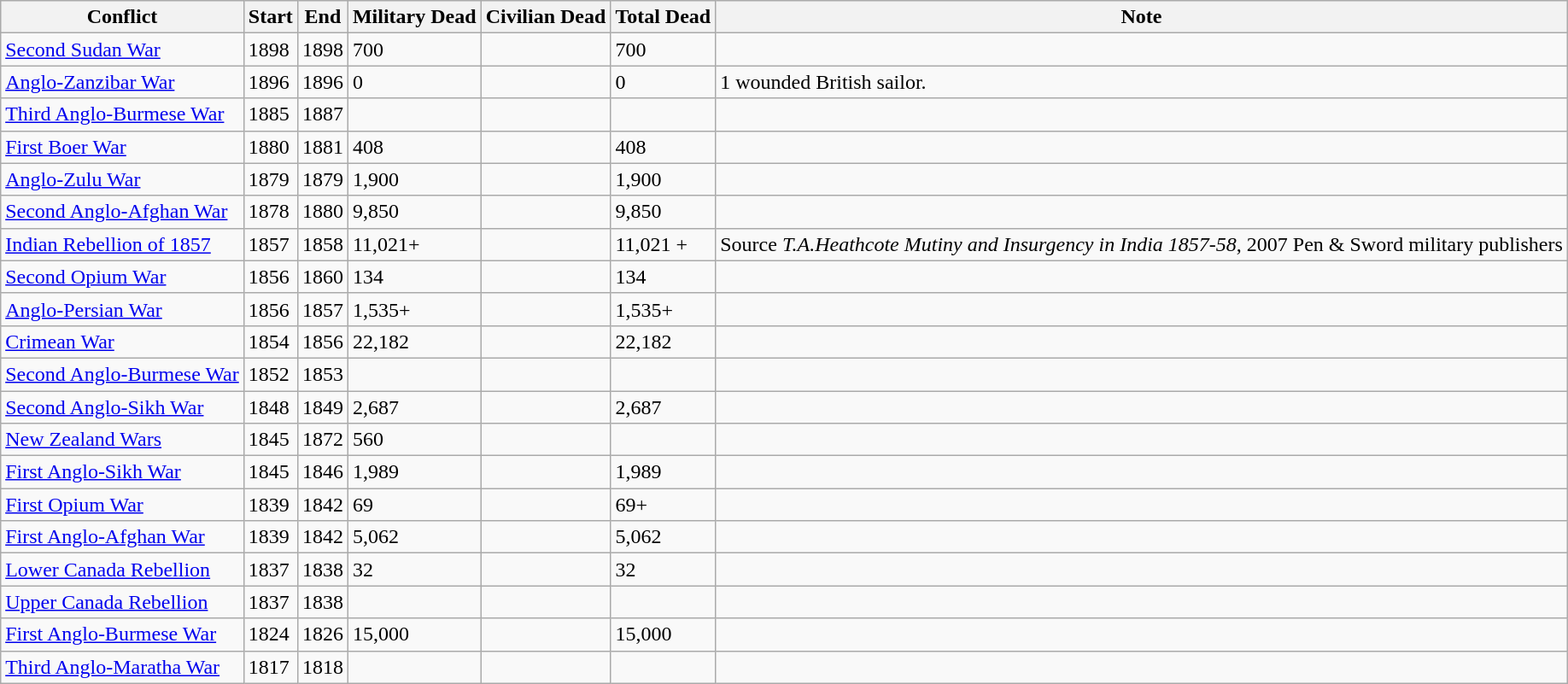<table class="wikitable sortable" style="margin-left:auto;margin-right:auto">
<tr>
<th>Conflict</th>
<th>Start</th>
<th>End</th>
<th>Military Dead</th>
<th>Civilian Dead</th>
<th>Total Dead</th>
<th>Note</th>
</tr>
<tr>
<td><a href='#'>Second Sudan War</a></td>
<td>1898</td>
<td>1898</td>
<td>700</td>
<td></td>
<td>700</td>
<td></td>
</tr>
<tr>
<td><a href='#'>Anglo-Zanzibar War</a></td>
<td>1896</td>
<td>1896</td>
<td>0</td>
<td></td>
<td>0</td>
<td>1 wounded British sailor.</td>
</tr>
<tr>
<td><a href='#'>Third Anglo-Burmese War</a></td>
<td>1885</td>
<td>1887</td>
<td></td>
<td></td>
<td></td>
<td></td>
</tr>
<tr>
<td><a href='#'>First Boer War</a></td>
<td>1880</td>
<td>1881</td>
<td>408</td>
<td></td>
<td>408</td>
<td></td>
</tr>
<tr>
<td><a href='#'>Anglo-Zulu War</a></td>
<td>1879</td>
<td>1879</td>
<td>1,900</td>
<td></td>
<td>1,900</td>
<td></td>
</tr>
<tr>
<td><a href='#'>Second Anglo-Afghan War</a></td>
<td>1878</td>
<td>1880</td>
<td>9,850</td>
<td></td>
<td>9,850</td>
<td></td>
</tr>
<tr>
<td><a href='#'>Indian Rebellion of 1857</a></td>
<td>1857</td>
<td>1858</td>
<td>11,021+</td>
<td></td>
<td>11,021 +</td>
<td>Source <em>T.A.Heathcote Mutiny and Insurgency in India 1857-58</em>, 2007 Pen & Sword military publishers</td>
</tr>
<tr>
<td><a href='#'>Second Opium War</a></td>
<td>1856</td>
<td>1860</td>
<td>134</td>
<td></td>
<td>134</td>
<td></td>
</tr>
<tr>
<td><a href='#'>Anglo-Persian War</a></td>
<td>1856</td>
<td>1857</td>
<td>1,535+</td>
<td></td>
<td>1,535+</td>
<td></td>
</tr>
<tr>
<td><a href='#'>Crimean War</a></td>
<td>1854</td>
<td>1856</td>
<td>22,182</td>
<td></td>
<td>22,182</td>
<td></td>
</tr>
<tr>
<td><a href='#'>Second Anglo-Burmese War</a></td>
<td>1852</td>
<td>1853</td>
<td></td>
<td></td>
<td></td>
<td></td>
</tr>
<tr>
<td><a href='#'>Second Anglo-Sikh War</a></td>
<td>1848</td>
<td>1849</td>
<td>2,687</td>
<td></td>
<td>2,687</td>
<td></td>
</tr>
<tr>
<td><a href='#'>New Zealand Wars</a></td>
<td>1845</td>
<td>1872</td>
<td>560</td>
<td></td>
<td></td>
<td></td>
</tr>
<tr>
<td><a href='#'>First Anglo-Sikh War</a></td>
<td>1845</td>
<td>1846</td>
<td>1,989</td>
<td></td>
<td>1,989</td>
<td></td>
</tr>
<tr>
<td><a href='#'>First Opium War</a></td>
<td>1839</td>
<td>1842</td>
<td>69</td>
<td></td>
<td>69+</td>
<td></td>
</tr>
<tr>
<td><a href='#'>First Anglo-Afghan War</a></td>
<td>1839</td>
<td>1842</td>
<td>5,062</td>
<td></td>
<td>5,062</td>
<td></td>
</tr>
<tr>
<td><a href='#'>Lower Canada Rebellion</a></td>
<td>1837</td>
<td>1838</td>
<td>32</td>
<td></td>
<td>32</td>
<td></td>
</tr>
<tr>
<td><a href='#'>Upper Canada Rebellion</a></td>
<td>1837</td>
<td>1838</td>
<td></td>
<td></td>
<td></td>
<td></td>
</tr>
<tr>
<td><a href='#'>First Anglo-Burmese War</a></td>
<td>1824</td>
<td>1826</td>
<td>15,000</td>
<td></td>
<td>15,000</td>
<td></td>
</tr>
<tr>
<td><a href='#'>Third Anglo-Maratha War</a></td>
<td>1817</td>
<td>1818</td>
<td></td>
<td></td>
<td></td>
<td></td>
</tr>
</table>
